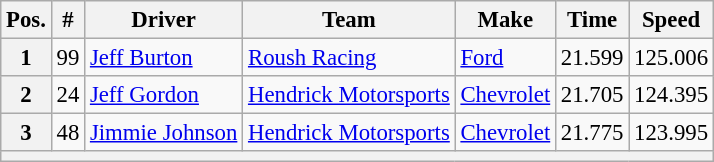<table class="wikitable" style="font-size:95%">
<tr>
<th>Pos.</th>
<th>#</th>
<th>Driver</th>
<th>Team</th>
<th>Make</th>
<th>Time</th>
<th>Speed</th>
</tr>
<tr>
<th>1</th>
<td>99</td>
<td><a href='#'>Jeff Burton</a></td>
<td><a href='#'>Roush Racing</a></td>
<td><a href='#'>Ford</a></td>
<td>21.599</td>
<td>125.006</td>
</tr>
<tr>
<th>2</th>
<td>24</td>
<td><a href='#'>Jeff Gordon</a></td>
<td><a href='#'>Hendrick Motorsports</a></td>
<td><a href='#'>Chevrolet</a></td>
<td>21.705</td>
<td>124.395</td>
</tr>
<tr>
<th>3</th>
<td>48</td>
<td><a href='#'>Jimmie Johnson</a></td>
<td><a href='#'>Hendrick Motorsports</a></td>
<td><a href='#'>Chevrolet</a></td>
<td>21.775</td>
<td>123.995</td>
</tr>
<tr>
<th colspan="7"></th>
</tr>
</table>
